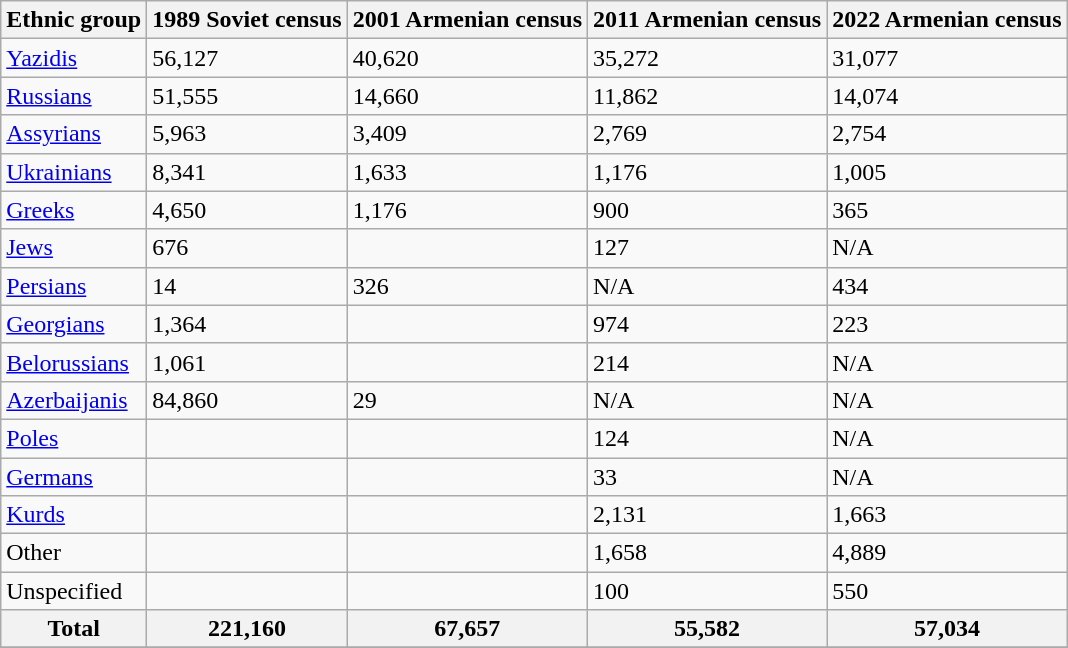<table class="wikitable">
<tr>
<th>Ethnic group</th>
<th>1989 Soviet census</th>
<th>2001 Armenian census<br></th>
<th>2011 Armenian census</th>
<th>2022 Armenian census</th>
</tr>
<tr>
<td><a href='#'>Yazidis</a></td>
<td>56,127</td>
<td>40,620</td>
<td>35,272</td>
<td>31,077</td>
</tr>
<tr>
<td><a href='#'>Russians</a></td>
<td>51,555</td>
<td>14,660</td>
<td>11,862</td>
<td>14,074</td>
</tr>
<tr>
<td><a href='#'>Assyrians</a></td>
<td>5,963</td>
<td>3,409</td>
<td>2,769</td>
<td>2,754</td>
</tr>
<tr>
<td><a href='#'>Ukrainians</a></td>
<td>8,341</td>
<td>1,633</td>
<td>1,176</td>
<td>1,005</td>
</tr>
<tr>
<td><a href='#'>Greeks</a></td>
<td>4,650</td>
<td>1,176</td>
<td>900</td>
<td>365</td>
</tr>
<tr>
<td><a href='#'>Jews</a></td>
<td>676</td>
<td></td>
<td>127</td>
<td>N/A</td>
</tr>
<tr>
<td><a href='#'>Persians</a></td>
<td>14</td>
<td>326</td>
<td>N/A</td>
<td>434</td>
</tr>
<tr>
<td><a href='#'>Georgians</a></td>
<td>1,364</td>
<td></td>
<td>974</td>
<td>223</td>
</tr>
<tr>
<td><a href='#'>Belorussians</a></td>
<td>1,061</td>
<td></td>
<td>214</td>
<td>N/A</td>
</tr>
<tr>
<td><a href='#'>Azerbaijanis</a></td>
<td>84,860</td>
<td>29</td>
<td>N/A</td>
<td>N/A</td>
</tr>
<tr>
<td><a href='#'>Poles</a></td>
<td></td>
<td></td>
<td>124</td>
<td>N/A</td>
</tr>
<tr>
<td><a href='#'>Germans</a></td>
<td></td>
<td></td>
<td>33</td>
<td>N/A</td>
</tr>
<tr>
<td><a href='#'>Kurds</a></td>
<td></td>
<td></td>
<td>2,131</td>
<td>1,663</td>
</tr>
<tr>
<td>Other</td>
<td></td>
<td></td>
<td>1,658</td>
<td>4,889</td>
</tr>
<tr>
<td>Unspecified</td>
<td></td>
<td></td>
<td>100</td>
<td>550</td>
</tr>
<tr>
<th>Total</th>
<th>221,160</th>
<th>67,657</th>
<th>55,582</th>
<th>57,034</th>
</tr>
<tr>
</tr>
</table>
